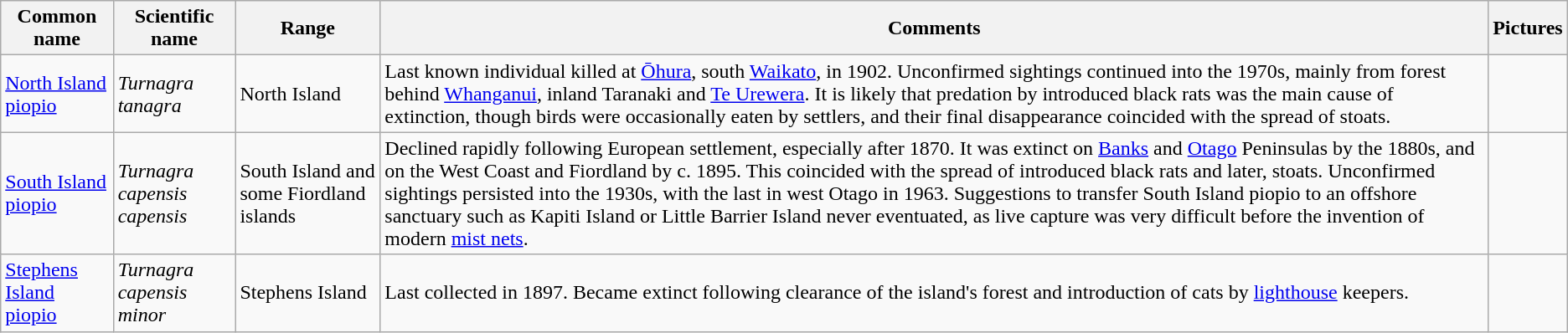<table class="wikitable sortable">
<tr>
<th>Common name</th>
<th>Scientific name</th>
<th>Range</th>
<th class="unsortable">Comments</th>
<th class="unsortable">Pictures</th>
</tr>
<tr>
<td><a href='#'>North Island piopio</a></td>
<td><em>Turnagra tanagra</em></td>
<td>North Island</td>
<td>Last known individual killed at <a href='#'>Ōhura</a>, south <a href='#'>Waikato</a>, in 1902. Unconfirmed sightings continued into the 1970s, mainly from forest behind <a href='#'>Whanganui</a>, inland Taranaki and <a href='#'>Te Urewera</a>. It is likely that predation by introduced black rats was the main cause of extinction, though birds were occasionally eaten by settlers, and their final disappearance coincided with the spread of stoats.</td>
<td></td>
</tr>
<tr>
<td><a href='#'>South Island piopio</a></td>
<td><em>Turnagra capensis capensis</em></td>
<td>South Island and some Fiordland islands</td>
<td>Declined rapidly following European settlement, especially after 1870. It was extinct on <a href='#'>Banks</a> and <a href='#'>Otago</a> Peninsulas by the 1880s, and on the West Coast and Fiordland by c. 1895. This coincided with the spread of introduced black rats and later, stoats. Unconfirmed sightings persisted into the 1930s, with the last in west Otago in 1963. Suggestions to transfer South Island piopio to an offshore sanctuary such as Kapiti Island or Little Barrier Island never eventuated, as live capture was very difficult before the invention of modern <a href='#'>mist nets</a>.</td>
<td></td>
</tr>
<tr>
<td><a href='#'>Stephens Island piopio</a></td>
<td><em>Turnagra capensis minor</em></td>
<td>Stephens Island</td>
<td>Last collected in 1897. Became extinct following clearance of the island's forest and introduction of cats by <a href='#'>lighthouse</a> keepers.</td>
<td></td>
</tr>
</table>
